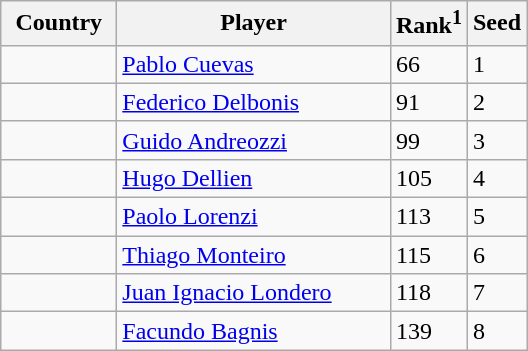<table class="sortable wikitable">
<tr>
<th width="70">Country</th>
<th width="175">Player</th>
<th>Rank<sup>1</sup></th>
<th>Seed</th>
</tr>
<tr>
<td></td>
<td><a href='#'>Pablo Cuevas</a></td>
<td>66</td>
<td>1</td>
</tr>
<tr>
<td></td>
<td><a href='#'>Federico Delbonis</a></td>
<td>91</td>
<td>2</td>
</tr>
<tr>
<td></td>
<td><a href='#'>Guido Andreozzi</a></td>
<td>99</td>
<td>3</td>
</tr>
<tr>
<td></td>
<td><a href='#'>Hugo Dellien</a></td>
<td>105</td>
<td>4</td>
</tr>
<tr>
<td></td>
<td><a href='#'>Paolo Lorenzi</a></td>
<td>113</td>
<td>5</td>
</tr>
<tr>
<td></td>
<td><a href='#'>Thiago Monteiro</a></td>
<td>115</td>
<td>6</td>
</tr>
<tr>
<td></td>
<td><a href='#'>Juan Ignacio Londero</a></td>
<td>118</td>
<td>7</td>
</tr>
<tr>
<td></td>
<td><a href='#'>Facundo Bagnis</a></td>
<td>139</td>
<td>8</td>
</tr>
</table>
